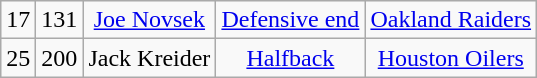<table class="wikitable" style="text-align:center">
<tr>
<td>17</td>
<td>131</td>
<td><a href='#'>Joe Novsek</a></td>
<td><a href='#'>Defensive end</a></td>
<td><a href='#'>Oakland Raiders</a></td>
</tr>
<tr>
<td>25</td>
<td>200</td>
<td>Jack Kreider</td>
<td><a href='#'>Halfback</a></td>
<td><a href='#'>Houston Oilers</a></td>
</tr>
</table>
